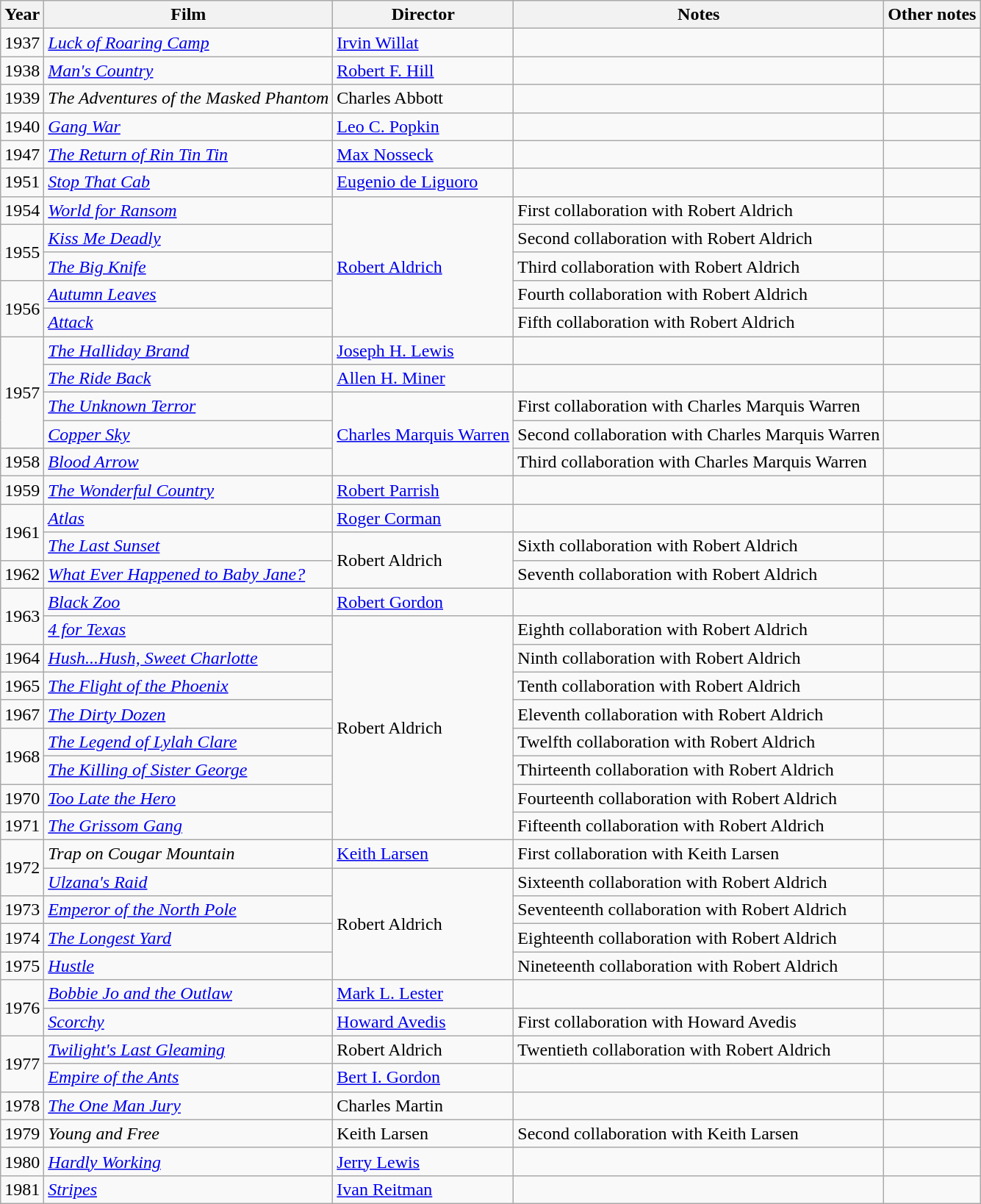<table class="wikitable">
<tr>
<th>Year</th>
<th>Film</th>
<th>Director</th>
<th>Notes</th>
<th>Other notes</th>
</tr>
<tr>
<td>1937</td>
<td><em><a href='#'>Luck of Roaring Camp</a></em></td>
<td><a href='#'>Irvin Willat</a></td>
<td></td>
<td></td>
</tr>
<tr>
<td>1938</td>
<td><em><a href='#'>Man's Country</a></em></td>
<td><a href='#'>Robert F. Hill</a></td>
<td></td>
<td></td>
</tr>
<tr>
<td>1939</td>
<td><em>The Adventures of the Masked Phantom</em></td>
<td>Charles Abbott</td>
<td></td>
<td><small></small></td>
</tr>
<tr>
<td>1940</td>
<td><em><a href='#'>Gang War</a></em></td>
<td><a href='#'>Leo C. Popkin</a></td>
<td></td>
<td></td>
</tr>
<tr>
<td>1947</td>
<td><em><a href='#'>The Return of Rin Tin Tin</a></em></td>
<td><a href='#'>Max Nosseck</a></td>
<td></td>
<td></td>
</tr>
<tr>
<td>1951</td>
<td><em><a href='#'>Stop That Cab</a></em></td>
<td><a href='#'>Eugenio de Liguoro</a></td>
<td></td>
<td></td>
</tr>
<tr>
<td>1954</td>
<td><em><a href='#'>World for Ransom</a></em></td>
<td rowspan=5><a href='#'>Robert Aldrich</a></td>
<td>First collaboration with Robert Aldrich</td>
<td></td>
</tr>
<tr>
<td rowspan=2>1955</td>
<td><em><a href='#'>Kiss Me Deadly</a></em></td>
<td>Second collaboration with Robert Aldrich</td>
<td></td>
</tr>
<tr>
<td><em><a href='#'>The Big Knife</a></em></td>
<td>Third collaboration with Robert Aldrich</td>
<td></td>
</tr>
<tr>
<td rowspan=2>1956</td>
<td><em><a href='#'>Autumn Leaves</a></em></td>
<td>Fourth collaboration with Robert Aldrich</td>
<td></td>
</tr>
<tr>
<td><em><a href='#'>Attack</a></em></td>
<td>Fifth collaboration with Robert Aldrich</td>
<td></td>
</tr>
<tr>
<td rowspan=4>1957</td>
<td><em><a href='#'>The Halliday Brand</a></em></td>
<td><a href='#'>Joseph H. Lewis</a></td>
<td></td>
<td></td>
</tr>
<tr>
<td><em><a href='#'>The Ride Back</a></em></td>
<td><a href='#'>Allen H. Miner</a></td>
<td></td>
<td></td>
</tr>
<tr>
<td><em><a href='#'>The Unknown Terror</a></em></td>
<td rowspan=3><a href='#'>Charles Marquis Warren</a></td>
<td>First collaboration with Charles Marquis Warren</td>
<td></td>
</tr>
<tr>
<td><em><a href='#'>Copper Sky</a></em></td>
<td>Second collaboration with Charles Marquis Warren</td>
<td></td>
</tr>
<tr>
<td>1958</td>
<td><em><a href='#'>Blood Arrow</a></em></td>
<td>Third collaboration with Charles Marquis Warren</td>
<td></td>
</tr>
<tr>
<td>1959</td>
<td><em><a href='#'>The Wonderful Country</a></em></td>
<td><a href='#'>Robert Parrish</a></td>
<td></td>
<td></td>
</tr>
<tr>
<td rowspan=2>1961</td>
<td><em><a href='#'>Atlas</a></em></td>
<td><a href='#'>Roger Corman</a></td>
<td></td>
<td></td>
</tr>
<tr>
<td><em><a href='#'>The Last Sunset</a></em></td>
<td rowspan=2>Robert Aldrich</td>
<td>Sixth collaboration with Robert Aldrich</td>
<td></td>
</tr>
<tr>
<td>1962</td>
<td><em><a href='#'>What Ever Happened to Baby Jane?</a></em></td>
<td>Seventh collaboration with Robert Aldrich</td>
<td></td>
</tr>
<tr>
<td rowspan=2>1963</td>
<td><em><a href='#'>Black Zoo</a></em></td>
<td><a href='#'>Robert Gordon</a></td>
<td></td>
<td></td>
</tr>
<tr>
<td><em><a href='#'>4 for Texas</a></em></td>
<td rowspan=8>Robert Aldrich</td>
<td>Eighth collaboration with Robert Aldrich</td>
<td></td>
</tr>
<tr>
<td>1964</td>
<td><em><a href='#'>Hush...Hush, Sweet Charlotte</a></em></td>
<td>Ninth collaboration with Robert Aldrich</td>
<td></td>
</tr>
<tr>
<td>1965</td>
<td><em><a href='#'>The Flight of the Phoenix</a></em></td>
<td>Tenth collaboration with Robert Aldrich</td>
<td></td>
</tr>
<tr>
<td>1967</td>
<td><em><a href='#'>The Dirty Dozen</a></em></td>
<td>Eleventh collaboration with Robert Aldrich</td>
<td></td>
</tr>
<tr>
<td rowspan=2>1968</td>
<td><em><a href='#'>The Legend of Lylah Clare</a></em></td>
<td>Twelfth collaboration with Robert Aldrich</td>
<td></td>
</tr>
<tr>
<td><em><a href='#'>The Killing of Sister George</a></em></td>
<td>Thirteenth collaboration with Robert Aldrich</td>
<td></td>
</tr>
<tr>
<td>1970</td>
<td><em><a href='#'>Too Late the Hero</a></em></td>
<td>Fourteenth collaboration with Robert Aldrich</td>
<td></td>
</tr>
<tr>
<td>1971</td>
<td><em><a href='#'>The Grissom Gang</a></em></td>
<td>Fifteenth collaboration with Robert Aldrich</td>
<td></td>
</tr>
<tr>
<td rowspan=2>1972</td>
<td><em>Trap on Cougar Mountain</em></td>
<td><a href='#'>Keith Larsen</a></td>
<td>First collaboration with Keith Larsen</td>
<td></td>
</tr>
<tr>
<td><em><a href='#'>Ulzana's Raid</a></em></td>
<td rowspan=4>Robert Aldrich</td>
<td>Sixteenth collaboration with Robert Aldrich</td>
<td></td>
</tr>
<tr>
<td>1973</td>
<td><em><a href='#'>Emperor of the North Pole</a></em></td>
<td>Seventeenth collaboration with Robert Aldrich</td>
<td></td>
</tr>
<tr>
<td>1974</td>
<td><em><a href='#'>The Longest Yard</a></em></td>
<td>Eighteenth collaboration with Robert Aldrich</td>
<td></td>
</tr>
<tr>
<td>1975</td>
<td><em><a href='#'>Hustle</a></em></td>
<td>Nineteenth collaboration with Robert Aldrich</td>
<td></td>
</tr>
<tr>
<td rowspan=2>1976</td>
<td><em><a href='#'>Bobbie Jo and the Outlaw</a></em></td>
<td><a href='#'>Mark L. Lester</a></td>
<td></td>
<td></td>
</tr>
<tr>
<td><em><a href='#'>Scorchy</a></em></td>
<td><a href='#'>Howard Avedis</a></td>
<td>First collaboration with Howard Avedis</td>
<td><small></small></td>
</tr>
<tr>
<td rowspan=2>1977</td>
<td><em><a href='#'>Twilight's Last Gleaming</a></em></td>
<td>Robert Aldrich</td>
<td>Twentieth collaboration with Robert Aldrich</td>
<td></td>
</tr>
<tr>
<td><em><a href='#'>Empire of the Ants</a></em></td>
<td><a href='#'>Bert I. Gordon</a></td>
<td></td>
<td></td>
</tr>
<tr>
<td>1978</td>
<td><em><a href='#'>The One Man Jury</a></em></td>
<td>Charles Martin</td>
<td></td>
<td></td>
</tr>
<tr>
<td>1979</td>
<td><em>Young and Free</em></td>
<td>Keith Larsen</td>
<td>Second collaboration with Keith Larsen</td>
<td></td>
</tr>
<tr>
<td>1980</td>
<td><em><a href='#'>Hardly Working</a></em></td>
<td><a href='#'>Jerry Lewis</a></td>
<td></td>
<td></td>
</tr>
<tr>
<td>1981</td>
<td><em><a href='#'>Stripes</a></em></td>
<td><a href='#'>Ivan Reitman</a></td>
<td></td>
<td></td>
</tr>
</table>
